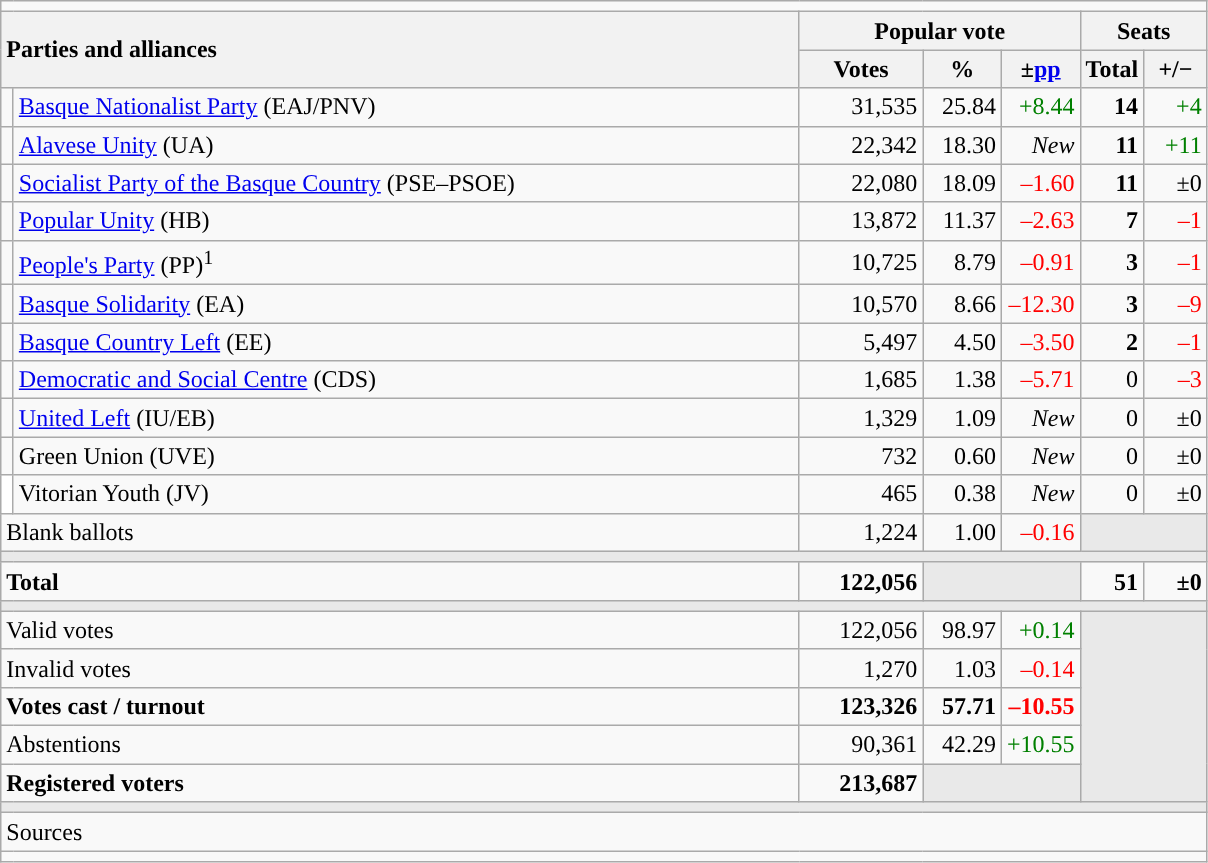<table class="wikitable" style="text-align:right;">
<tr>
<td colspan="7"></td>
</tr>
<tr>
<th style="text-align:left;" rowspan="2" colspan="2" width="525">Parties and alliances</th>
<th colspan="3">Popular vote</th>
<th colspan="2">Seats</th>
</tr>
<tr>
<th width="75">Votes</th>
<th width="45">%</th>
<th width="45">±<a href='#'>pp</a></th>
<th width="35">Total</th>
<th width="35">+/−</th>
</tr>
<tr>
<td width="1" style="color:inherit;background:"></td>
<td align="left"><a href='#'>Basque Nationalist Party</a> (EAJ/PNV)</td>
<td>31,535</td>
<td>25.84</td>
<td style="color:green;">+8.44</td>
<td><strong>14</strong></td>
<td style="color:green;">+4</td>
</tr>
<tr>
<td style="color:inherit;background:"></td>
<td align="left"><a href='#'>Alavese Unity</a> (UA)</td>
<td>22,342</td>
<td>18.30</td>
<td><em>New</em></td>
<td><strong>11</strong></td>
<td style="color:green;">+11</td>
</tr>
<tr>
<td style="color:inherit;background:"></td>
<td align="left"><a href='#'>Socialist Party of the Basque Country</a> (PSE–PSOE)</td>
<td>22,080</td>
<td>18.09</td>
<td style="color:red;">–1.60</td>
<td><strong>11</strong></td>
<td>±0</td>
</tr>
<tr>
<td style="color:inherit;background:"></td>
<td align="left"><a href='#'>Popular Unity</a> (HB)</td>
<td>13,872</td>
<td>11.37</td>
<td style="color:red;">–2.63</td>
<td><strong>7</strong></td>
<td style="color:red;">–1</td>
</tr>
<tr>
<td style="color:inherit;background:"></td>
<td align="left"><a href='#'>People's Party</a> (PP)<sup>1</sup></td>
<td>10,725</td>
<td>8.79</td>
<td style="color:red;">–0.91</td>
<td><strong>3</strong></td>
<td style="color:red;">–1</td>
</tr>
<tr>
<td style="color:inherit;background:"></td>
<td align="left"><a href='#'>Basque Solidarity</a> (EA)</td>
<td>10,570</td>
<td>8.66</td>
<td style="color:red;">–12.30</td>
<td><strong>3</strong></td>
<td style="color:red;">–9</td>
</tr>
<tr>
<td style="color:inherit;background:"></td>
<td align="left"><a href='#'>Basque Country Left</a> (EE)</td>
<td>5,497</td>
<td>4.50</td>
<td style="color:red;">–3.50</td>
<td><strong>2</strong></td>
<td style="color:red;">–1</td>
</tr>
<tr>
<td style="color:inherit;background:"></td>
<td align="left"><a href='#'>Democratic and Social Centre</a> (CDS)</td>
<td>1,685</td>
<td>1.38</td>
<td style="color:red;">–5.71</td>
<td>0</td>
<td style="color:red;">–3</td>
</tr>
<tr>
<td style="color:inherit;background:"></td>
<td align="left"><a href='#'>United Left</a> (IU/EB)</td>
<td>1,329</td>
<td>1.09</td>
<td><em>New</em></td>
<td>0</td>
<td>±0</td>
</tr>
<tr>
<td style="color:inherit;background:"></td>
<td align="left">Green Union (UVE)</td>
<td>732</td>
<td>0.60</td>
<td><em>New</em></td>
<td>0</td>
<td>±0</td>
</tr>
<tr>
<td bgcolor="white"></td>
<td align="left">Vitorian Youth (JV)</td>
<td>465</td>
<td>0.38</td>
<td><em>New</em></td>
<td>0</td>
<td>±0</td>
</tr>
<tr>
<td align="left" colspan="2">Blank ballots</td>
<td>1,224</td>
<td>1.00</td>
<td style="color:red;">–0.16</td>
<td bgcolor="#E9E9E9" colspan="2"></td>
</tr>
<tr>
<td colspan="7" bgcolor="#E9E9E9"></td>
</tr>
<tr style="font-weight:bold;">
<td align="left" colspan="2">Total</td>
<td>122,056</td>
<td bgcolor="#E9E9E9" colspan="2"></td>
<td>51</td>
<td>±0</td>
</tr>
<tr>
<td colspan="7" bgcolor="#E9E9E9"></td>
</tr>
<tr>
<td align="left" colspan="2">Valid votes</td>
<td>122,056</td>
<td>98.97</td>
<td style="color:green;">+0.14</td>
<td bgcolor="#E9E9E9" colspan="2" rowspan="5"></td>
</tr>
<tr>
<td align="left" colspan="2">Invalid votes</td>
<td>1,270</td>
<td>1.03</td>
<td style="color:red;">–0.14</td>
</tr>
<tr style="font-weight:bold;">
<td align="left" colspan="2">Votes cast / turnout</td>
<td>123,326</td>
<td>57.71</td>
<td style="color:red;">–10.55</td>
</tr>
<tr>
<td align="left" colspan="2">Abstentions</td>
<td>90,361</td>
<td>42.29</td>
<td style="color:green;">+10.55</td>
</tr>
<tr style="font-weight:bold;">
<td align="left" colspan="2">Registered voters</td>
<td>213,687</td>
<td bgcolor="#E9E9E9" colspan="2"></td>
</tr>
<tr>
<td colspan="7" bgcolor="#E9E9E9"></td>
</tr>
<tr>
<td align="left" colspan="7">Sources</td>
</tr>
<tr>
<td colspan="7" style="text-align:left; max-width:790px;"></td>
</tr>
</table>
